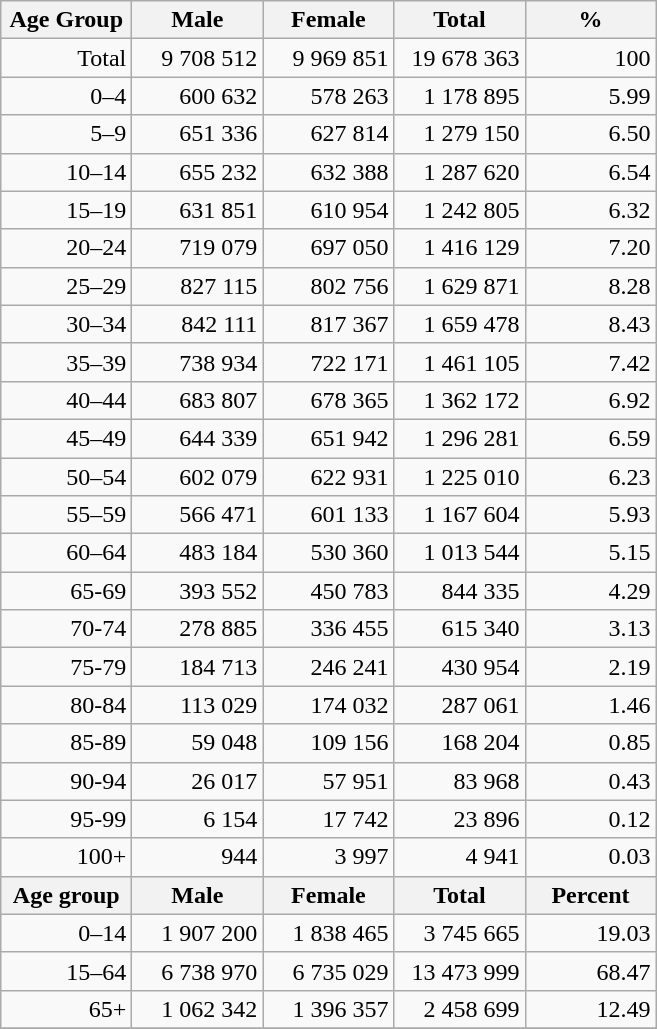<table class="wikitable">
<tr>
<th width="80pt">Age Group</th>
<th width="80pt">Male</th>
<th width="80pt">Female</th>
<th width="80pt">Total</th>
<th width="80pt">%</th>
</tr>
<tr>
<td align="right">Total</td>
<td align="right">9 708 512</td>
<td align="right">9 969 851</td>
<td align="right">19 678 363</td>
<td align="right">100</td>
</tr>
<tr>
<td align="right">0–4</td>
<td align="right">600 632</td>
<td align="right">578 263</td>
<td align="right">1 178 895</td>
<td align="right">5.99</td>
</tr>
<tr>
<td align="right">5–9</td>
<td align="right">651 336</td>
<td align="right">627 814</td>
<td align="right">1 279 150</td>
<td align="right">6.50</td>
</tr>
<tr>
<td align="right">10–14</td>
<td align="right">655 232</td>
<td align="right">632 388</td>
<td align="right">1 287 620</td>
<td align="right">6.54</td>
</tr>
<tr>
<td align="right">15–19</td>
<td align="right">631 851</td>
<td align="right">610 954</td>
<td align="right">1 242 805</td>
<td align="right">6.32</td>
</tr>
<tr>
<td align="right">20–24</td>
<td align="right">719 079</td>
<td align="right">697 050</td>
<td align="right">1 416 129</td>
<td align="right">7.20</td>
</tr>
<tr>
<td align="right">25–29</td>
<td align="right">827 115</td>
<td align="right">802 756</td>
<td align="right">1 629 871</td>
<td align="right">8.28</td>
</tr>
<tr>
<td align="right">30–34</td>
<td align="right">842 111</td>
<td align="right">817 367</td>
<td align="right">1 659 478</td>
<td align="right">8.43</td>
</tr>
<tr>
<td align="right">35–39</td>
<td align="right">738 934</td>
<td align="right">722 171</td>
<td align="right">1 461 105</td>
<td align="right">7.42</td>
</tr>
<tr>
<td align="right">40–44</td>
<td align="right">683 807</td>
<td align="right">678 365</td>
<td align="right">1 362 172</td>
<td align="right">6.92</td>
</tr>
<tr>
<td align="right">45–49</td>
<td align="right">644 339</td>
<td align="right">651 942</td>
<td align="right">1 296 281</td>
<td align="right">6.59</td>
</tr>
<tr>
<td align="right">50–54</td>
<td align="right">602 079</td>
<td align="right">622 931</td>
<td align="right">1 225 010</td>
<td align="right">6.23</td>
</tr>
<tr>
<td align="right">55–59</td>
<td align="right">566 471</td>
<td align="right">601 133</td>
<td align="right">1 167 604</td>
<td align="right">5.93</td>
</tr>
<tr>
<td align="right">60–64</td>
<td align="right">483 184</td>
<td align="right">530 360</td>
<td align="right">1 013 544</td>
<td align="right">5.15</td>
</tr>
<tr>
<td align="right">65-69</td>
<td align="right">393 552</td>
<td align="right">450 783</td>
<td align="right">844 335</td>
<td align="right">4.29</td>
</tr>
<tr>
<td align="right">70-74</td>
<td align="right">278 885</td>
<td align="right">336 455</td>
<td align="right">615 340</td>
<td align="right">3.13</td>
</tr>
<tr>
<td align="right">75-79</td>
<td align="right">184 713</td>
<td align="right">246 241</td>
<td align="right">430 954</td>
<td align="right">2.19</td>
</tr>
<tr>
<td align="right">80-84</td>
<td align="right">113 029</td>
<td align="right">174 032</td>
<td align="right">287 061</td>
<td align="right">1.46</td>
</tr>
<tr>
<td align="right">85-89</td>
<td align="right">59 048</td>
<td align="right">109 156</td>
<td align="right">168 204</td>
<td align="right">0.85</td>
</tr>
<tr>
<td align="right">90-94</td>
<td align="right">26 017</td>
<td align="right">57 951</td>
<td align="right">83 968</td>
<td align="right">0.43</td>
</tr>
<tr>
<td align="right">95-99</td>
<td align="right">6 154</td>
<td align="right">17 742</td>
<td align="right">23 896</td>
<td align="right">0.12</td>
</tr>
<tr>
<td align="right">100+</td>
<td align="right">944</td>
<td align="right">3 997</td>
<td align="right">4 941</td>
<td align="right">0.03</td>
</tr>
<tr>
<th width="50">Age group</th>
<th width="80pt">Male</th>
<th width="80">Female</th>
<th width="80">Total</th>
<th width="50">Percent</th>
</tr>
<tr>
<td align="right">0–14</td>
<td align="right">1 907 200</td>
<td align="right">1 838 465</td>
<td align="right">3 745 665</td>
<td align="right">19.03</td>
</tr>
<tr>
<td align="right">15–64</td>
<td align="right">6 738 970</td>
<td align="right">6 735 029</td>
<td align="right">13 473 999</td>
<td align="right">68.47</td>
</tr>
<tr>
<td align="right">65+</td>
<td align="right">1 062 342</td>
<td align="right">1 396 357</td>
<td align="right">2 458 699</td>
<td align="right">12.49</td>
</tr>
<tr>
</tr>
</table>
